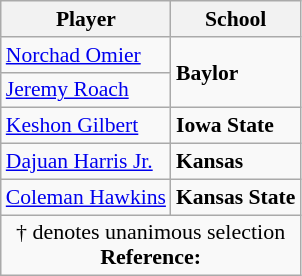<table class="wikitable" style="white-space:nowrap; font-size:90%;">
<tr>
<th>Player</th>
<th>School</th>
</tr>
<tr ,>
<td><a href='#'>Norchad Omier</a></td>
<td rowspan=2><strong>Baylor</strong></td>
</tr>
<tr>
<td><a href='#'>Jeremy Roach</a></td>
</tr>
<tr>
<td><a href='#'>Keshon Gilbert</a></td>
<td><strong>Iowa State</strong></td>
</tr>
<tr>
<td><a href='#'>Dajuan Harris Jr.</a></td>
<td><strong>Kansas</strong></td>
</tr>
<tr>
<td><a href='#'>Coleman Hawkins</a></td>
<td><strong>Kansas State</strong></td>
</tr>
<tr>
<td colspan="4"  style="font-size:11pt; text-align:center;">† denotes unanimous selection<br><strong>Reference:</strong></td>
</tr>
</table>
